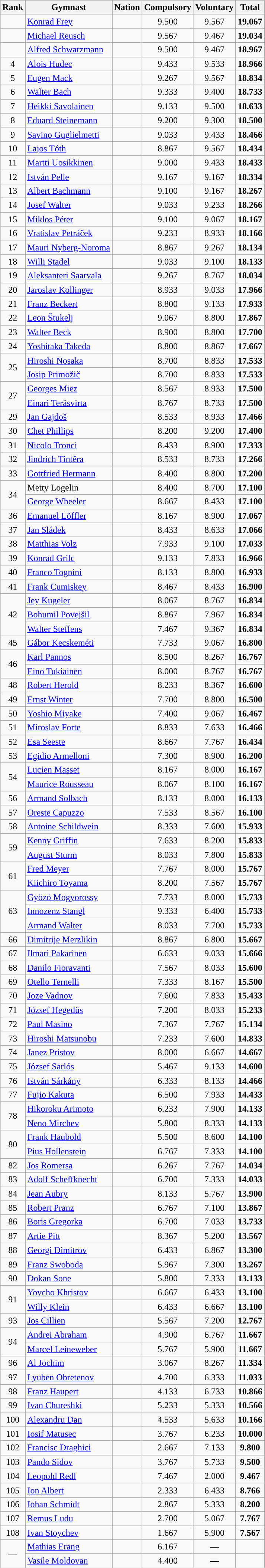<table class="wikitable sortable" style="text-align:center">
<tr>
<th>Rank</th>
<th>Gymnast</th>
<th>Nation</th>
<th>Compulsory</th>
<th>Voluntary</th>
<th>Total</th>
</tr>
<tr>
<td></td>
<td align=left><a href='#'>Konrad Frey</a></td>
<td align=left></td>
<td>9.500</td>
<td>9.567</td>
<td><strong>19.067</strong></td>
</tr>
<tr>
<td></td>
<td align=left><a href='#'>Michael Reusch</a></td>
<td align=left></td>
<td>9.567</td>
<td>9.467</td>
<td><strong>19.034</strong></td>
</tr>
<tr>
<td></td>
<td align=left><a href='#'>Alfred Schwarzmann</a></td>
<td align=left></td>
<td>9.500</td>
<td>9.467</td>
<td><strong>18.967</strong></td>
</tr>
<tr>
<td>4</td>
<td align=left><a href='#'>Alois Hudec</a></td>
<td align=left></td>
<td>9.433</td>
<td>9.533</td>
<td><strong>18.966</strong></td>
</tr>
<tr>
<td>5</td>
<td align=left><a href='#'>Eugen Mack</a></td>
<td align=left></td>
<td>9.267</td>
<td>9.567</td>
<td><strong>18.834</strong></td>
</tr>
<tr>
<td>6</td>
<td align=left><a href='#'>Walter Bach</a></td>
<td align=left></td>
<td>9.333</td>
<td>9.400</td>
<td><strong>18.733</strong></td>
</tr>
<tr>
<td>7</td>
<td align=left><a href='#'>Heikki Savolainen</a></td>
<td align=left></td>
<td>9.133</td>
<td>9.500</td>
<td><strong>18.633</strong></td>
</tr>
<tr>
<td>8</td>
<td align=left><a href='#'>Eduard Steinemann</a></td>
<td align=left></td>
<td>9.200</td>
<td>9.300</td>
<td><strong>18.500</strong></td>
</tr>
<tr>
<td>9</td>
<td align=left><a href='#'>Savino Guglielmetti</a></td>
<td align=left></td>
<td>9.033</td>
<td>9.433</td>
<td><strong>18.466</strong></td>
</tr>
<tr>
<td>10</td>
<td align=left><a href='#'>Lajos Tóth</a></td>
<td align=left></td>
<td>8.867</td>
<td>9.567</td>
<td><strong>18.434</strong></td>
</tr>
<tr>
<td>11</td>
<td align=left><a href='#'>Martti Uosikkinen</a></td>
<td align=left></td>
<td>9.000</td>
<td>9.433</td>
<td><strong>18.433</strong></td>
</tr>
<tr>
<td>12</td>
<td align=left><a href='#'>István Pelle</a></td>
<td align=left></td>
<td>9.167</td>
<td>9.167</td>
<td><strong>18.334</strong></td>
</tr>
<tr>
<td>13</td>
<td align=left><a href='#'>Albert Bachmann</a></td>
<td align=left></td>
<td>9.100</td>
<td>9.167</td>
<td><strong>18.267</strong></td>
</tr>
<tr>
<td>14</td>
<td align=left><a href='#'>Josef Walter</a></td>
<td align=left></td>
<td>9.033</td>
<td>9.233</td>
<td><strong>18.266</strong></td>
</tr>
<tr>
<td>15</td>
<td align=left><a href='#'>Miklos Péter</a></td>
<td align=left></td>
<td>9.100</td>
<td>9.067</td>
<td><strong>18.167</strong></td>
</tr>
<tr>
<td>16</td>
<td align=left><a href='#'>Vratislav Petráček</a></td>
<td align=left></td>
<td>9.233</td>
<td>8.933</td>
<td><strong>18.166</strong></td>
</tr>
<tr>
<td>17</td>
<td align=left><a href='#'>Mauri Nyberg-Noroma</a></td>
<td align=left></td>
<td>8.867</td>
<td>9.267</td>
<td><strong>18.134</strong></td>
</tr>
<tr>
<td>18</td>
<td align=left><a href='#'>Willi Stadel</a></td>
<td align=left></td>
<td>9.033</td>
<td>9.100</td>
<td><strong>18.133</strong></td>
</tr>
<tr>
<td>19</td>
<td align=left><a href='#'>Aleksanteri Saarvala</a></td>
<td align=left></td>
<td>9.267</td>
<td>8.767</td>
<td><strong>18.034</strong></td>
</tr>
<tr>
<td>20</td>
<td align=left><a href='#'>Jaroslav Kollinger</a></td>
<td align=left></td>
<td>8.933</td>
<td>9.033</td>
<td><strong>17.966</strong></td>
</tr>
<tr>
<td>21</td>
<td align=left><a href='#'>Franz Beckert</a></td>
<td align=left></td>
<td>8.800</td>
<td>9.133</td>
<td><strong>17.933</strong></td>
</tr>
<tr>
<td>22</td>
<td align=left><a href='#'>Leon Štukelj</a></td>
<td align=left></td>
<td>9.067</td>
<td>8.800</td>
<td><strong>17.867</strong></td>
</tr>
<tr>
<td>23</td>
<td align=left><a href='#'>Walter Beck</a></td>
<td align=left></td>
<td>8.900</td>
<td>8.800</td>
<td><strong>17.700</strong></td>
</tr>
<tr>
<td>24</td>
<td align=left><a href='#'>Yoshitaka Takeda</a></td>
<td align=left></td>
<td>8.800</td>
<td>8.867</td>
<td><strong>17.667</strong></td>
</tr>
<tr>
<td rowspan=2>25</td>
<td align=left><a href='#'>Hiroshi Nosaka</a></td>
<td align=left></td>
<td>8.700</td>
<td>8.833</td>
<td><strong>17.533</strong></td>
</tr>
<tr>
<td align=left><a href='#'>Josip Primožič</a></td>
<td align=left></td>
<td>8.700</td>
<td>8.833</td>
<td><strong>17.533</strong></td>
</tr>
<tr>
<td rowspan=2>27</td>
<td align=left><a href='#'>Georges Miez</a></td>
<td align=left></td>
<td>8.567</td>
<td>8.933</td>
<td><strong>17.500</strong></td>
</tr>
<tr>
<td align=left><a href='#'>Einari Teräsvirta</a></td>
<td align=left></td>
<td>8.767</td>
<td>8.733</td>
<td><strong>17.500</strong></td>
</tr>
<tr>
<td>29</td>
<td align=left><a href='#'>Jan Gajdoš</a></td>
<td align=left></td>
<td>8.533</td>
<td>8.933</td>
<td><strong>17.466</strong></td>
</tr>
<tr>
<td>30</td>
<td align=left><a href='#'>Chet Phillips</a></td>
<td align=left></td>
<td>8.200</td>
<td>9.200</td>
<td><strong>17.400</strong></td>
</tr>
<tr>
<td>31</td>
<td align=left><a href='#'>Nicolo Tronci</a></td>
<td align=left></td>
<td>8.433</td>
<td>8.900</td>
<td><strong>17.333</strong></td>
</tr>
<tr>
<td>32</td>
<td align=left><a href='#'>Jindrich Tintěra</a></td>
<td align=left></td>
<td>8.533</td>
<td>8.733</td>
<td><strong>17.266</strong></td>
</tr>
<tr>
<td>33</td>
<td align=left><a href='#'>Gottfried Hermann</a></td>
<td align=left></td>
<td>8.400</td>
<td>8.800</td>
<td><strong>17.200</strong></td>
</tr>
<tr>
<td rowspan=2>34</td>
<td align=left>Metty Logelin</td>
<td align=left></td>
<td>8.400</td>
<td>8.700</td>
<td><strong>17.100</strong></td>
</tr>
<tr>
<td align=left><a href='#'>George Wheeler</a></td>
<td align=left></td>
<td>8.667</td>
<td>8.433</td>
<td><strong>17.100</strong></td>
</tr>
<tr>
<td>36</td>
<td align=left><a href='#'>Emanuel Löffler</a></td>
<td align=left></td>
<td>8.167</td>
<td>8.900</td>
<td><strong>17.067</strong></td>
</tr>
<tr>
<td>37</td>
<td align=left><a href='#'>Jan Sládek</a></td>
<td align=left></td>
<td>8.433</td>
<td>8.633</td>
<td><strong>17.066</strong></td>
</tr>
<tr>
<td>38</td>
<td align=left><a href='#'>Matthias Volz</a></td>
<td align=left></td>
<td>7.933</td>
<td>9.100</td>
<td><strong>17.033</strong></td>
</tr>
<tr>
<td>39</td>
<td align=left><a href='#'>Konrad Grilc</a></td>
<td align=left></td>
<td>9.133</td>
<td>7.833</td>
<td><strong>16.966</strong></td>
</tr>
<tr>
<td>40</td>
<td align=left><a href='#'>Franco Tognini</a></td>
<td align=left></td>
<td>8.133</td>
<td>8.800</td>
<td><strong>16.933</strong></td>
</tr>
<tr>
<td>41</td>
<td align=left><a href='#'>Frank Cumiskey</a></td>
<td align=left></td>
<td>8.467</td>
<td>8.433</td>
<td><strong>16.900</strong></td>
</tr>
<tr>
<td rowspan=3>42</td>
<td align=left><a href='#'>Jey Kugeler</a></td>
<td align=left></td>
<td>8.067</td>
<td>8.767</td>
<td><strong>16.834</strong></td>
</tr>
<tr>
<td align=left><a href='#'>Bohumil Povejšil</a></td>
<td align=left></td>
<td>8.867</td>
<td>7.967</td>
<td><strong>16.834</strong></td>
</tr>
<tr>
<td align=left><a href='#'>Walter Steffens</a></td>
<td align=left></td>
<td>7.467</td>
<td>9.367</td>
<td><strong>16.834</strong></td>
</tr>
<tr>
<td>45</td>
<td align=left><a href='#'>Gábor Kecskeméti</a></td>
<td align=left></td>
<td>7.733</td>
<td>9.067</td>
<td><strong>16.800</strong></td>
</tr>
<tr>
<td rowspan=2>46</td>
<td align=left><a href='#'>Karl Pannos</a></td>
<td align=left></td>
<td>8.500</td>
<td>8.267</td>
<td><strong>16.767</strong></td>
</tr>
<tr>
<td align=left><a href='#'>Eino Tukiainen</a></td>
<td align=left></td>
<td>8.000</td>
<td>8.767</td>
<td><strong>16.767</strong></td>
</tr>
<tr>
<td>48</td>
<td align=left><a href='#'>Robert Herold</a></td>
<td align=left></td>
<td>8.233</td>
<td>8.367</td>
<td><strong>16.600</strong></td>
</tr>
<tr>
<td>49</td>
<td align=left><a href='#'>Ernst Winter</a></td>
<td align=left></td>
<td>7.700</td>
<td>8.800</td>
<td><strong>16.500</strong></td>
</tr>
<tr>
<td>50</td>
<td align=left><a href='#'>Yoshio Miyake</a></td>
<td align=left></td>
<td>7.400</td>
<td>9.067</td>
<td><strong>16.467</strong></td>
</tr>
<tr>
<td>51</td>
<td align=left><a href='#'>Miroslav Forte</a></td>
<td align=left></td>
<td>8.833</td>
<td>7.633</td>
<td><strong>16.466</strong></td>
</tr>
<tr>
<td>52</td>
<td align=left><a href='#'>Esa Seeste</a></td>
<td align=left></td>
<td>8.667</td>
<td>7.767</td>
<td><strong>16.434</strong></td>
</tr>
<tr>
<td>53</td>
<td align=left><a href='#'>Egidio Armelloni</a></td>
<td align=left></td>
<td>7.300</td>
<td>8.900</td>
<td><strong>16.200</strong></td>
</tr>
<tr>
<td rowspan=2>54</td>
<td align=left><a href='#'>Lucien Masset</a></td>
<td align=left></td>
<td>8.167</td>
<td>8.000</td>
<td><strong>16.167</strong></td>
</tr>
<tr>
<td align=left><a href='#'>Maurice Rousseau</a></td>
<td align=left></td>
<td>8.067</td>
<td>8.100</td>
<td><strong>16.167</strong></td>
</tr>
<tr>
<td>56</td>
<td align=left><a href='#'>Armand Solbach</a></td>
<td align=left></td>
<td>8.133</td>
<td>8.000</td>
<td><strong>16.133</strong></td>
</tr>
<tr>
<td>57</td>
<td align=left><a href='#'>Oreste Capuzzo</a></td>
<td align=left></td>
<td>7.533</td>
<td>8.567</td>
<td><strong>16.100</strong></td>
</tr>
<tr>
<td>58</td>
<td align=left><a href='#'>Antoine Schildwein</a></td>
<td align=left></td>
<td>8.333</td>
<td>7.600</td>
<td><strong>15.933</strong></td>
</tr>
<tr>
<td rowspan=2>59</td>
<td align=left><a href='#'>Kenny Griffin</a></td>
<td align=left></td>
<td>7.633</td>
<td>8.200</td>
<td><strong>15.833</strong></td>
</tr>
<tr>
<td align=left><a href='#'>August Sturm</a></td>
<td align=left></td>
<td>8.033</td>
<td>7.800</td>
<td><strong>15.833</strong></td>
</tr>
<tr>
<td rowspan=2>61</td>
<td align=left><a href='#'>Fred Meyer</a></td>
<td align=left></td>
<td>7.767</td>
<td>8.000</td>
<td><strong>15.767</strong></td>
</tr>
<tr>
<td align=left><a href='#'>Kiichiro Toyama</a></td>
<td align=left></td>
<td>8.200</td>
<td>7.567</td>
<td><strong>15.767</strong></td>
</tr>
<tr>
<td rowspan=3>63</td>
<td align=left><a href='#'>Gyözö Mogyorossy</a></td>
<td align=left></td>
<td>7.733</td>
<td>8.000</td>
<td><strong>15.733</strong></td>
</tr>
<tr>
<td align=left><a href='#'>Innozenz Stangl</a></td>
<td align=left></td>
<td>9.333</td>
<td>6.400</td>
<td><strong>15.733</strong></td>
</tr>
<tr>
<td align=left><a href='#'>Armand Walter</a></td>
<td align=left></td>
<td>8.033</td>
<td>7.700</td>
<td><strong>15.733</strong></td>
</tr>
<tr>
<td>66</td>
<td align=left><a href='#'>Dimitrije Merzlikin</a></td>
<td align=left></td>
<td>8.867</td>
<td>6.800</td>
<td><strong>15.667</strong></td>
</tr>
<tr>
<td>67</td>
<td align=left><a href='#'>Ilmari Pakarinen</a></td>
<td align=left></td>
<td>6.633</td>
<td>9.033</td>
<td><strong>15.666</strong></td>
</tr>
<tr>
<td>68</td>
<td align=left><a href='#'>Danilo Fioravanti</a></td>
<td align=left></td>
<td>7.567</td>
<td>8.033</td>
<td><strong>15.600</strong></td>
</tr>
<tr>
<td>69</td>
<td align=left><a href='#'>Otello Ternelli</a></td>
<td align=left></td>
<td>7.333</td>
<td>8.167</td>
<td><strong>15.500</strong></td>
</tr>
<tr>
<td>70</td>
<td align=left><a href='#'>Joze Vadnov</a></td>
<td align=left></td>
<td>7.600</td>
<td>7.833</td>
<td><strong>15.433</strong></td>
</tr>
<tr>
<td>71</td>
<td align=left><a href='#'>József Hegedüs</a></td>
<td align=left></td>
<td>7.200</td>
<td>8.033</td>
<td><strong>15.233</strong></td>
</tr>
<tr>
<td>72</td>
<td align=left><a href='#'>Paul Masino</a></td>
<td align=left></td>
<td>7.367</td>
<td>7.767</td>
<td><strong>15.134</strong></td>
</tr>
<tr>
<td>73</td>
<td align=left><a href='#'>Hiroshi Matsunobu</a></td>
<td align=left></td>
<td>7.233</td>
<td>7.600</td>
<td><strong>14.833</strong></td>
</tr>
<tr>
<td>74</td>
<td align=left><a href='#'>Janez Pristov</a></td>
<td align=left></td>
<td>8.000</td>
<td>6.667</td>
<td><strong>14.667</strong></td>
</tr>
<tr>
<td>75</td>
<td align=left><a href='#'>József Sarlós</a></td>
<td align=left></td>
<td>5.467</td>
<td>9.133</td>
<td><strong>14.600</strong></td>
</tr>
<tr>
<td>76</td>
<td align=left><a href='#'>István Sárkány</a></td>
<td align=left></td>
<td>6.333</td>
<td>8.133</td>
<td><strong>14.466</strong></td>
</tr>
<tr>
<td>77</td>
<td align=left><a href='#'>Fujio Kakuta</a></td>
<td align=left></td>
<td>6.500</td>
<td>7.933</td>
<td><strong>14.433</strong></td>
</tr>
<tr>
<td rowspan=2>78</td>
<td align=left><a href='#'>Hikoroku Arimoto</a></td>
<td align=left></td>
<td>6.233</td>
<td>7.900</td>
<td><strong>14.133</strong></td>
</tr>
<tr>
<td align=left><a href='#'>Neno Mirchev</a></td>
<td align=left></td>
<td>5.800</td>
<td>8.333</td>
<td><strong>14.133</strong></td>
</tr>
<tr>
<td rowspan=2>80</td>
<td align=left><a href='#'>Frank Haubold</a></td>
<td align=left></td>
<td>5.500</td>
<td>8.600</td>
<td><strong>14.100</strong></td>
</tr>
<tr>
<td align=left><a href='#'>Pius Hollenstein</a></td>
<td align=left></td>
<td>6.767</td>
<td>7.333</td>
<td><strong>14.100</strong></td>
</tr>
<tr>
<td>82</td>
<td align=left><a href='#'>Jos Romersa</a></td>
<td align=left></td>
<td>6.267</td>
<td>7.767</td>
<td><strong>14.034</strong></td>
</tr>
<tr>
<td>83</td>
<td align=left><a href='#'>Adolf Scheffknecht</a></td>
<td align=left></td>
<td>6.700</td>
<td>7.333</td>
<td><strong>14.033</strong></td>
</tr>
<tr>
<td>84</td>
<td align=left><a href='#'>Jean Aubry</a></td>
<td align=left></td>
<td>8.133</td>
<td>5.767</td>
<td><strong>13.900</strong></td>
</tr>
<tr>
<td>85</td>
<td align=left><a href='#'>Robert Pranz</a></td>
<td align=left></td>
<td>6.767</td>
<td>7.100</td>
<td><strong>13.867</strong></td>
</tr>
<tr>
<td>86</td>
<td align=left><a href='#'>Boris Gregorka</a></td>
<td align=left></td>
<td>6.700</td>
<td>7.033</td>
<td><strong>13.733</strong></td>
</tr>
<tr>
<td>87</td>
<td align=left><a href='#'>Artie Pitt</a></td>
<td align=left></td>
<td>8.367</td>
<td>5.200</td>
<td><strong>13.567</strong></td>
</tr>
<tr>
<td>88</td>
<td align=left><a href='#'>Georgi Dimitrov</a></td>
<td align=left></td>
<td>6.433</td>
<td>6.867</td>
<td><strong>13.300</strong></td>
</tr>
<tr>
<td>89</td>
<td align=left><a href='#'>Franz Swoboda</a></td>
<td align=left></td>
<td>5.967</td>
<td>7.300</td>
<td><strong>13.267</strong></td>
</tr>
<tr>
<td>90</td>
<td align=left><a href='#'>Dokan Sone</a></td>
<td align=left></td>
<td>5.800</td>
<td>7.333</td>
<td><strong>13.133</strong></td>
</tr>
<tr>
<td rowspan=2>91</td>
<td align=left><a href='#'>Yovcho Khristov</a></td>
<td align=left></td>
<td>6.667</td>
<td>6.433</td>
<td><strong>13.100</strong></td>
</tr>
<tr>
<td align=left><a href='#'>Willy Klein</a></td>
<td align=left></td>
<td>6.433</td>
<td>6.667</td>
<td><strong>13.100</strong></td>
</tr>
<tr>
<td>93</td>
<td align=left><a href='#'>Jos Cillien</a></td>
<td align=left></td>
<td>5.567</td>
<td>7.200</td>
<td><strong>12.767</strong></td>
</tr>
<tr>
<td rowspan=2>94</td>
<td align=left><a href='#'>Andrei Abraham</a></td>
<td align=left></td>
<td>4.900</td>
<td>6.767</td>
<td><strong>11.667</strong></td>
</tr>
<tr>
<td align=left><a href='#'>Marcel Leineweber</a></td>
<td align=left></td>
<td>5.767</td>
<td>5.900</td>
<td><strong>11.667</strong></td>
</tr>
<tr>
<td>96</td>
<td align=left><a href='#'>Al Jochim</a></td>
<td align=left></td>
<td>3.067</td>
<td>8.267</td>
<td><strong>11.334</strong></td>
</tr>
<tr>
<td>97</td>
<td align=left><a href='#'>Lyuben Obretenov</a></td>
<td align=left></td>
<td>4.700</td>
<td>6.333</td>
<td><strong>11.033</strong></td>
</tr>
<tr>
<td>98</td>
<td align=left><a href='#'>Franz Haupert</a></td>
<td align=left></td>
<td>4.133</td>
<td>6.733</td>
<td><strong>10.866</strong></td>
</tr>
<tr>
<td>99</td>
<td align=left><a href='#'>Ivan Chureshki</a></td>
<td align=left></td>
<td>5.233</td>
<td>5.333</td>
<td><strong>10.566</strong></td>
</tr>
<tr>
<td>100</td>
<td align=left><a href='#'>Alexandru Dan</a></td>
<td align=left></td>
<td>4.533</td>
<td>5.633</td>
<td><strong>10.166</strong></td>
</tr>
<tr>
<td>101</td>
<td align=left><a href='#'>Iosif Matusec</a></td>
<td align=left></td>
<td>3.767</td>
<td>6.233</td>
<td><strong>10.000</strong></td>
</tr>
<tr>
<td>102</td>
<td align=left><a href='#'>Francisc Draghici</a></td>
<td align=left></td>
<td>2.667</td>
<td>7.133</td>
<td><strong>9.800</strong></td>
</tr>
<tr>
<td>103</td>
<td align=left><a href='#'>Pando Sidov</a></td>
<td align=left></td>
<td>3.767</td>
<td>5.733</td>
<td><strong>9.500</strong></td>
</tr>
<tr>
<td>104</td>
<td align=left><a href='#'>Leopold Redl</a></td>
<td align=left></td>
<td>7.467</td>
<td>2.000</td>
<td><strong>9.467</strong></td>
</tr>
<tr>
<td>105</td>
<td align=left><a href='#'>Ion Albert</a></td>
<td align=left></td>
<td>2.333</td>
<td>6.433</td>
<td><strong>8.766</strong></td>
</tr>
<tr>
<td>106</td>
<td align=left><a href='#'>Iohan Schmidt</a></td>
<td align=left></td>
<td>2.867</td>
<td>5.333</td>
<td><strong>8.200</strong></td>
</tr>
<tr>
<td>107</td>
<td align=left><a href='#'>Remus Ludu</a></td>
<td align=left></td>
<td>2.700</td>
<td>5.067</td>
<td><strong>7.767</strong></td>
</tr>
<tr>
<td>108</td>
<td align=left><a href='#'>Ivan Stoychev</a></td>
<td align=left></td>
<td>1.667</td>
<td>5.900</td>
<td><strong>7.567</strong></td>
</tr>
<tr>
<td rowspan=2>—</td>
<td align=left><a href='#'>Mathias Erang</a></td>
<td align=left></td>
<td>6.167</td>
<td data-sort-value=0.000>—</td>
<td></td>
</tr>
<tr>
<td align=left><a href='#'>Vasile Moldovan</a></td>
<td align=left></td>
<td>4.400</td>
<td data-sort-value=0.000>—</td>
<td></td>
</tr>
</table>
